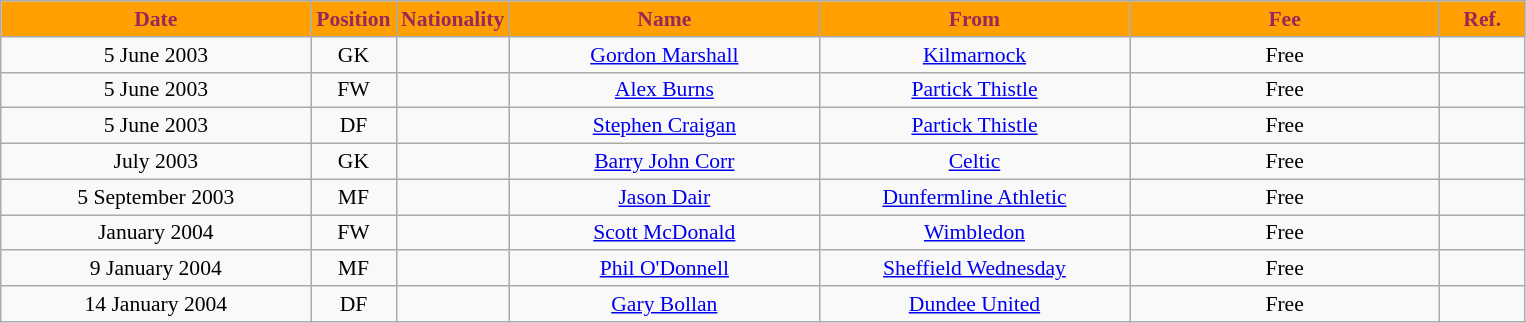<table class="wikitable"  style="text-align:center; font-size:90%; ">
<tr>
<th style="background:#ffa000; color:#98285c; width:200px;">Date</th>
<th style="background:#ffa000; color:#98285c; width:50px;">Position</th>
<th style="background:#ffa000; color:#98285c; width:50px;">Nationality</th>
<th style="background:#ffa000; color:#98285c; width:200px;">Name</th>
<th style="background:#ffa000; color:#98285c; width:200px;">From</th>
<th style="background:#ffa000; color:#98285c; width:200px;">Fee</th>
<th style="background:#ffa000; color:#98285c; width:50px;">Ref.</th>
</tr>
<tr>
<td>5 June 2003</td>
<td>GK</td>
<td></td>
<td><a href='#'>Gordon Marshall</a></td>
<td><a href='#'>Kilmarnock</a></td>
<td>Free</td>
<td></td>
</tr>
<tr>
<td>5 June 2003</td>
<td>FW</td>
<td></td>
<td><a href='#'>Alex Burns</a></td>
<td><a href='#'>Partick Thistle</a></td>
<td>Free</td>
<td></td>
</tr>
<tr>
<td>5 June 2003</td>
<td>DF</td>
<td></td>
<td><a href='#'>Stephen Craigan</a></td>
<td><a href='#'>Partick Thistle</a></td>
<td>Free</td>
<td></td>
</tr>
<tr>
<td>July 2003</td>
<td>GK</td>
<td></td>
<td><a href='#'>Barry John Corr</a></td>
<td><a href='#'>Celtic</a></td>
<td>Free</td>
<td></td>
</tr>
<tr>
<td>5 September 2003</td>
<td>MF</td>
<td></td>
<td><a href='#'>Jason Dair</a></td>
<td><a href='#'>Dunfermline Athletic</a></td>
<td>Free</td>
<td></td>
</tr>
<tr>
<td>January 2004</td>
<td>FW</td>
<td></td>
<td><a href='#'>Scott McDonald</a></td>
<td><a href='#'>Wimbledon</a></td>
<td>Free</td>
<td></td>
</tr>
<tr>
<td>9 January 2004</td>
<td>MF</td>
<td></td>
<td><a href='#'>Phil O'Donnell</a></td>
<td><a href='#'>Sheffield Wednesday</a></td>
<td>Free</td>
<td></td>
</tr>
<tr>
<td>14 January 2004</td>
<td>DF</td>
<td></td>
<td><a href='#'>Gary Bollan</a></td>
<td><a href='#'>Dundee United</a></td>
<td>Free</td>
<td></td>
</tr>
</table>
